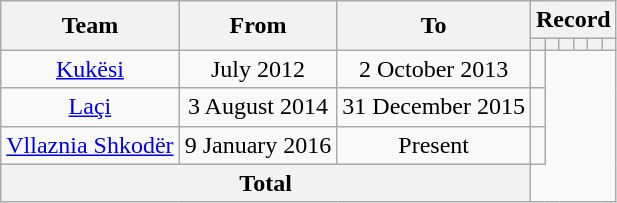<table class="wikitable" style="text-align: center">
<tr>
<th rowspan="2">Team</th>
<th rowspan="2">From</th>
<th rowspan="2">To</th>
<th colspan="6">Record</th>
</tr>
<tr>
<th></th>
<th></th>
<th></th>
<th></th>
<th></th>
<th></th>
</tr>
<tr>
<td><a href='#'>Kukësi</a></td>
<td>July 2012</td>
<td>2 October 2013<br></td>
<td></td>
</tr>
<tr>
<td><a href='#'>Laçi</a></td>
<td>3 August 2014</td>
<td>31 December 2015<br></td>
<td></td>
</tr>
<tr>
<td><a href='#'>Vllaznia Shkodër</a></td>
<td>9 January 2016</td>
<td>Present<br></td>
<td></td>
</tr>
<tr>
<th colspan="3">Total<br></th>
</tr>
</table>
